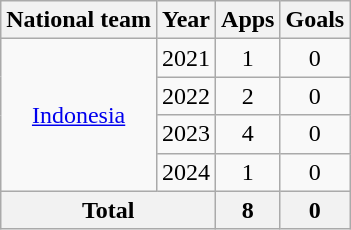<table class="wikitable" style="text-align:center">
<tr>
<th>National team</th>
<th>Year</th>
<th>Apps</th>
<th>Goals</th>
</tr>
<tr>
<td rowspan=4><a href='#'>Indonesia</a></td>
<td>2021</td>
<td>1</td>
<td>0</td>
</tr>
<tr>
<td>2022</td>
<td>2</td>
<td>0</td>
</tr>
<tr>
<td>2023</td>
<td>4</td>
<td>0</td>
</tr>
<tr>
<td>2024</td>
<td>1</td>
<td>0</td>
</tr>
<tr>
<th colspan=2>Total</th>
<th>8</th>
<th>0</th>
</tr>
</table>
